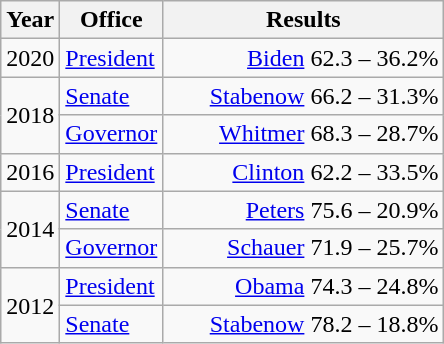<table class=wikitable>
<tr>
<th width="30">Year</th>
<th width="60">Office</th>
<th width="180">Results</th>
</tr>
<tr>
<td>2020</td>
<td><a href='#'>President</a></td>
<td align="right" ><a href='#'>Biden</a> 62.3 – 36.2%</td>
</tr>
<tr>
<td rowspan="2">2018</td>
<td><a href='#'>Senate</a></td>
<td align="right" ><a href='#'>Stabenow</a> 66.2 – 31.3%</td>
</tr>
<tr>
<td><a href='#'>Governor</a></td>
<td align="right" ><a href='#'>Whitmer</a> 68.3 – 28.7%</td>
</tr>
<tr>
<td>2016</td>
<td><a href='#'>President</a></td>
<td align="right" ><a href='#'>Clinton</a> 62.2 – 33.5%</td>
</tr>
<tr>
<td rowspan="2">2014</td>
<td><a href='#'>Senate</a></td>
<td align="right" ><a href='#'>Peters</a> 75.6 – 20.9%</td>
</tr>
<tr>
<td><a href='#'>Governor</a></td>
<td align="right" ><a href='#'>Schauer</a> 71.9 – 25.7%</td>
</tr>
<tr>
<td rowspan="2">2012</td>
<td><a href='#'>President</a></td>
<td align="right" ><a href='#'>Obama</a> 74.3 – 24.8%</td>
</tr>
<tr>
<td><a href='#'>Senate</a></td>
<td align="right" ><a href='#'>Stabenow</a> 78.2 – 18.8%</td>
</tr>
</table>
